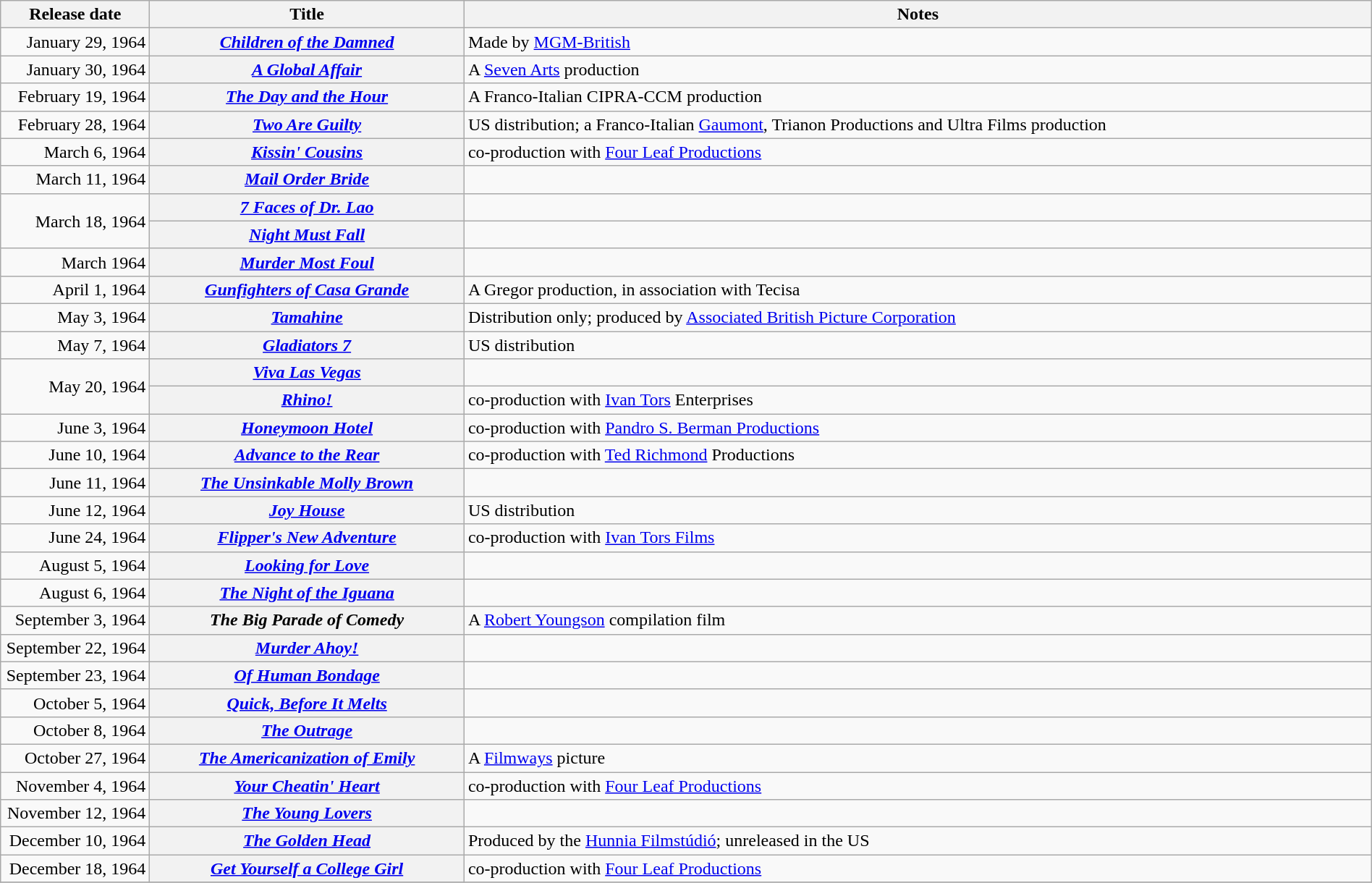<table class="wikitable sortable" style="width:100%;">
<tr>
<th scope="col" style="width:130px;">Release date</th>
<th>Title</th>
<th>Notes</th>
</tr>
<tr>
<td style="text-align:right;">January 29, 1964</td>
<th scope="row"><em><a href='#'>Children of the Damned</a></em></th>
<td>Made by <a href='#'>MGM-British</a></td>
</tr>
<tr>
<td style="text-align:right;">January 30, 1964</td>
<th scope="row"><em><a href='#'>A Global Affair</a></em></th>
<td>A <a href='#'>Seven Arts</a> production</td>
</tr>
<tr>
<td style="text-align:right;">February 19, 1964</td>
<th scope="row"><em><a href='#'>The Day and the Hour</a></em></th>
<td>A Franco-Italian CIPRA-CCM production</td>
</tr>
<tr>
<td style="text-align:right;">February 28, 1964</td>
<th scope="row"><em><a href='#'>Two Are Guilty</a></em></th>
<td>US distribution; a Franco-Italian <a href='#'>Gaumont</a>, Trianon Productions and Ultra Films production</td>
</tr>
<tr>
<td style="text-align:right;">March 6, 1964</td>
<th scope="row"><em><a href='#'>Kissin' Cousins</a></em></th>
<td>co-production with <a href='#'>Four Leaf Productions</a></td>
</tr>
<tr>
<td style="text-align:right;">March 11, 1964</td>
<th scope="row"><em><a href='#'>Mail Order Bride</a></em></th>
<td></td>
</tr>
<tr>
<td rowspan="2" style="text-align:right;">March 18, 1964</td>
<th scope="row"><em><a href='#'>7 Faces of Dr. Lao</a></em></th>
<td></td>
</tr>
<tr>
<th scope="row"><em><a href='#'>Night Must Fall</a></em></th>
<td></td>
</tr>
<tr>
<td style="text-align:right;">March 1964</td>
<th scope="row"><em><a href='#'>Murder Most Foul</a></em></th>
<td></td>
</tr>
<tr>
<td style="text-align:right;">April 1, 1964</td>
<th scope="row"><em><a href='#'>Gunfighters of Casa Grande</a></em></th>
<td>A Gregor production, in association with Tecisa</td>
</tr>
<tr>
<td style="text-align:right;">May 3, 1964</td>
<th scope="row"><em><a href='#'>Tamahine</a></em></th>
<td>Distribution only; produced by <a href='#'>Associated British Picture Corporation</a></td>
</tr>
<tr>
<td style="text-align:right;">May 7, 1964</td>
<th scope="row"><em><a href='#'>Gladiators 7</a></em></th>
<td>US distribution</td>
</tr>
<tr>
<td rowspan="2" style="text-align:right;">May 20, 1964</td>
<th scope="row"><em><a href='#'>Viva Las Vegas</a></em></th>
<td></td>
</tr>
<tr>
<th scope="row"><em><a href='#'>Rhino!</a></em></th>
<td>co-production with <a href='#'>Ivan Tors</a> Enterprises</td>
</tr>
<tr>
<td style="text-align:right;">June 3, 1964</td>
<th scope="row"><em><a href='#'>Honeymoon Hotel</a></em></th>
<td>co-production with <a href='#'>Pandro S. Berman Productions</a></td>
</tr>
<tr>
<td style="text-align:right;">June 10, 1964</td>
<th scope="row"><em><a href='#'>Advance to the Rear</a></em></th>
<td>co-production with <a href='#'>Ted Richmond</a> Productions</td>
</tr>
<tr>
<td style="text-align:right;">June 11, 1964</td>
<th scope="row"><em><a href='#'>The Unsinkable Molly Brown</a></em></th>
<td></td>
</tr>
<tr>
<td style="text-align:right;">June 12, 1964</td>
<th scope="row"><em><a href='#'>Joy House</a></em></th>
<td>US distribution</td>
</tr>
<tr>
<td style="text-align:right;">June 24, 1964</td>
<th scope="row"><em><a href='#'>Flipper's New Adventure</a></em></th>
<td>co-production with <a href='#'>Ivan Tors Films</a></td>
</tr>
<tr>
<td style="text-align:right;">August 5, 1964</td>
<th scope="row"><em><a href='#'>Looking for Love</a></em></th>
<td></td>
</tr>
<tr>
<td style="text-align:right;">August 6, 1964</td>
<th scope="row"><em><a href='#'>The Night of the Iguana</a></em></th>
<td></td>
</tr>
<tr>
<td style="text-align:right;">September 3, 1964</td>
<th scope="row"><em>The Big Parade of Comedy</em></th>
<td>A <a href='#'>Robert Youngson</a> compilation film</td>
</tr>
<tr>
<td style="text-align:right;">September 22, 1964</td>
<th scope="row"><em><a href='#'>Murder Ahoy!</a></em></th>
<td></td>
</tr>
<tr>
<td style="text-align:right;">September 23, 1964</td>
<th scope="row"><em><a href='#'>Of Human Bondage</a></em></th>
<td></td>
</tr>
<tr>
<td style="text-align:right;">October 5, 1964</td>
<th scope="row"><em><a href='#'>Quick, Before It Melts</a></em></th>
<td></td>
</tr>
<tr>
<td style="text-align:right;">October 8, 1964</td>
<th scope="row"><em><a href='#'>The Outrage</a></em></th>
<td></td>
</tr>
<tr>
<td style="text-align:right;">October 27, 1964</td>
<th scope="row"><em><a href='#'>The Americanization of Emily</a></em></th>
<td>A <a href='#'>Filmways</a> picture</td>
</tr>
<tr>
<td style="text-align:right;">November 4, 1964</td>
<th scope="row"><em><a href='#'>Your Cheatin' Heart</a></em></th>
<td>co-production with <a href='#'>Four Leaf Productions</a></td>
</tr>
<tr>
<td style="text-align:right;">November 12, 1964</td>
<th scope="row"><em><a href='#'>The Young Lovers</a></em></th>
<td></td>
</tr>
<tr>
<td style="text-align:right;">December 10, 1964</td>
<th scope="row"><em><a href='#'>The Golden Head</a></em></th>
<td>Produced by the <a href='#'>Hunnia Filmstúdió</a>; unreleased in the US</td>
</tr>
<tr>
<td style="text-align:right;">December 18, 1964</td>
<th scope="row"><em><a href='#'>Get Yourself a College Girl</a></em></th>
<td>co-production with <a href='#'>Four Leaf Productions</a></td>
</tr>
<tr>
</tr>
</table>
